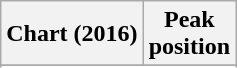<table class="wikitable sortable plainrowheaders" style="text-align:center">
<tr>
<th scope="col">Chart (2016)</th>
<th scope="col">Peak<br> position</th>
</tr>
<tr>
</tr>
<tr>
</tr>
<tr>
</tr>
<tr>
</tr>
</table>
